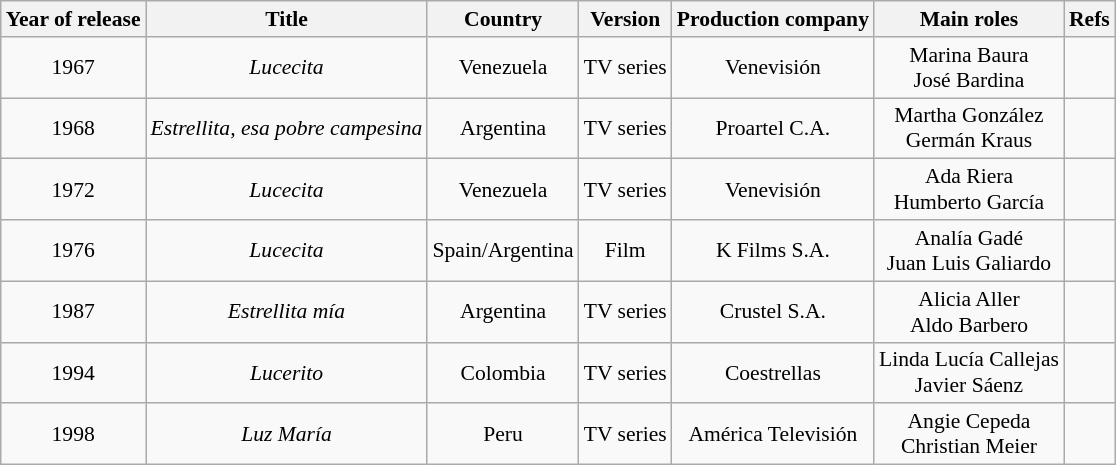<table class="wikitable" style="font-size:90%;">
<tr>
<th>Year of release</th>
<th>Title</th>
<th>Country</th>
<th>Version</th>
<th>Production company</th>
<th>Main roles</th>
<th>Refs</th>
</tr>
<tr align=center>
<td>1967</td>
<td><em>Lucecita</em></td>
<td>Venezuela</td>
<td>TV series</td>
<td>Venevisión</td>
<td>Marina Baura<br>José Bardina</td>
<td></td>
</tr>
<tr align=center>
<td>1968</td>
<td><em>Estrellita, esa pobre campesina</em></td>
<td>Argentina</td>
<td>TV series</td>
<td>Proartel C.A.</td>
<td>Martha González<br>Germán Kraus</td>
<td></td>
</tr>
<tr align=center>
<td>1972</td>
<td><em>Lucecita</em></td>
<td>Venezuela</td>
<td>TV series</td>
<td>Venevisión</td>
<td>Ada Riera<br>Humberto García</td>
<td></td>
</tr>
<tr align=center>
<td>1976</td>
<td><em>Lucecita</em></td>
<td>Spain/Argentina</td>
<td>Film</td>
<td>K Films S.A.</td>
<td>Analía Gadé<br>Juan Luis Galiardo</td>
<td></td>
</tr>
<tr align=center>
<td>1987</td>
<td><em>Estrellita mía</em></td>
<td>Argentina</td>
<td>TV series</td>
<td>Crustel S.A.</td>
<td>Alicia Aller<br>Aldo Barbero</td>
<td></td>
</tr>
<tr align=center>
<td>1994</td>
<td><em>Lucerito</em></td>
<td>Colombia</td>
<td>TV series</td>
<td>Coestrellas</td>
<td>Linda Lucía Callejas<br>Javier Sáenz</td>
<td></td>
</tr>
<tr align=center>
<td>1998</td>
<td><em>Luz María</em></td>
<td>Peru</td>
<td>TV series</td>
<td>América Televisión</td>
<td>Angie Cepeda<br>Christian Meier</td>
<td></td>
</tr>
</table>
